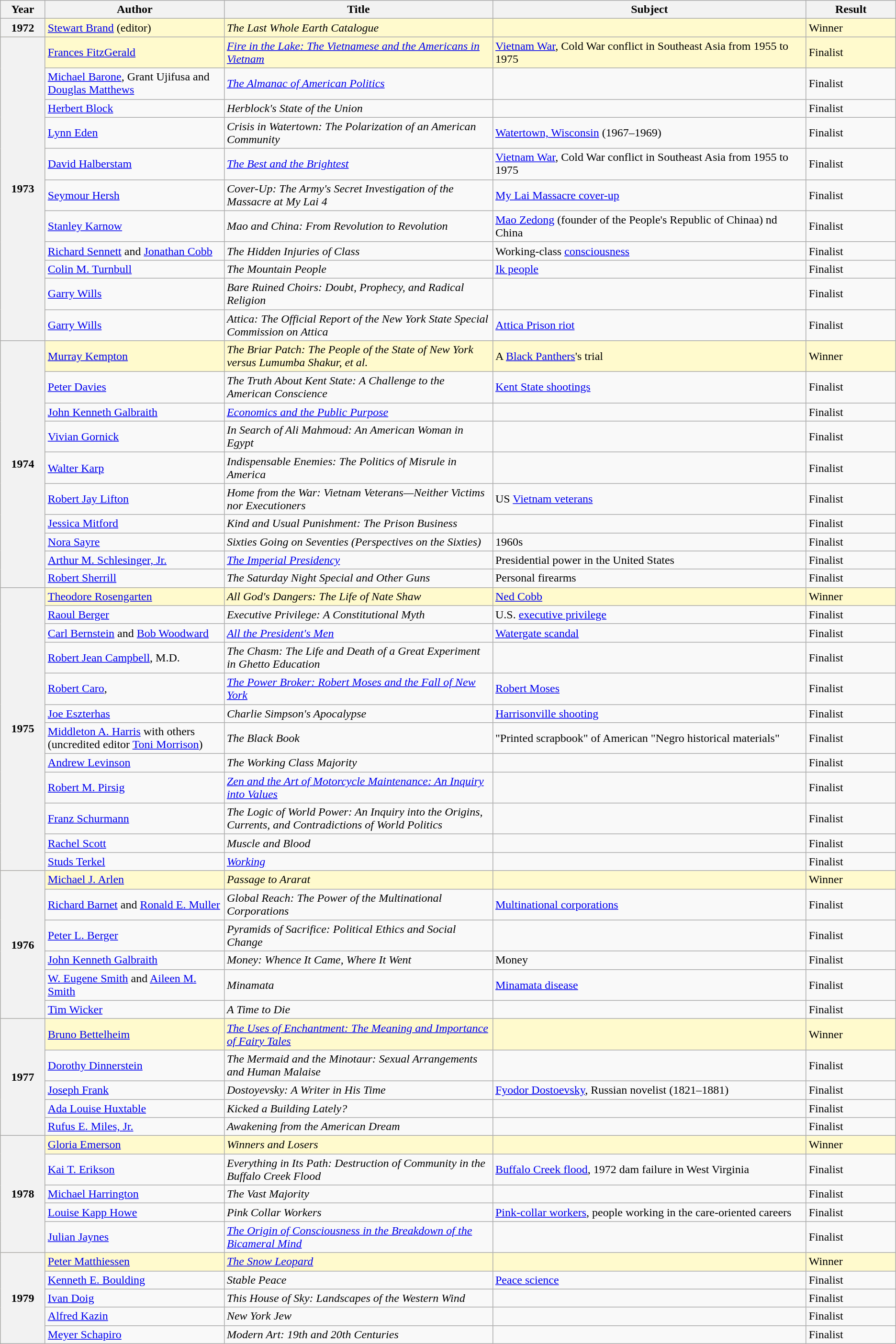<table class="wikitable">
<tr>
<th scope="col" width="5%">Year</th>
<th scope="col" width="20%">Author</th>
<th scope="col" width="30%">Title</th>
<th scope="col" width="35%">Subject</th>
<th scope="col" width="10%">Result</th>
</tr>
<tr style="background:LemonChiffon;" color:black>
<th>1972</th>
<td><a href='#'>Stewart Brand</a> (editor)</td>
<td><em>The Last Whole Earth Catalogue</em></td>
<td></td>
<td>Winner</td>
</tr>
<tr style="background:LemonChiffon;" color:black>
<th rowspan="11">1973</th>
<td><a href='#'>Frances FitzGerald</a></td>
<td><em><a href='#'>Fire in the Lake: The Vietnamese and the Americans in Vietnam</a></em></td>
<td><a href='#'>Vietnam War</a>, Cold War conflict in Southeast Asia from 1955 to 1975</td>
<td>Finalist</td>
</tr>
<tr>
<td><a href='#'>Michael Barone</a>, Grant Ujifusa and <a href='#'>Douglas Matthews</a></td>
<td><em><a href='#'>The Almanac of American Politics</a></em></td>
<td></td>
<td>Finalist</td>
</tr>
<tr>
<td><a href='#'>Herbert Block</a></td>
<td><em>Herblock's State of the Union</em></td>
<td></td>
<td>Finalist</td>
</tr>
<tr>
<td><a href='#'>Lynn Eden</a></td>
<td><em>Crisis in Watertown: The Polarization of an American Community</em></td>
<td><a href='#'>Watertown, Wisconsin</a> (1967–1969)</td>
<td>Finalist</td>
</tr>
<tr>
<td><a href='#'>David Halberstam</a></td>
<td><em><a href='#'>The Best and the Brightest</a></em></td>
<td><a href='#'>Vietnam War</a>, Cold War conflict in Southeast Asia from 1955 to 1975</td>
<td>Finalist</td>
</tr>
<tr>
<td><a href='#'>Seymour Hersh</a></td>
<td><em>Cover-Up: The Army's Secret Investigation of the Massacre at My Lai 4</em></td>
<td><a href='#'>My Lai Massacre cover-up</a></td>
<td>Finalist</td>
</tr>
<tr>
<td><a href='#'>Stanley Karnow</a></td>
<td><em>Mao and China: From Revolution to Revolution</em></td>
<td><a href='#'>Mao Zedong</a> (founder of the People's Republic of Chinaa) nd China</td>
<td>Finalist</td>
</tr>
<tr>
<td><a href='#'>Richard Sennett</a> and <a href='#'>Jonathan Cobb</a></td>
<td><em>The Hidden Injuries of Class</em></td>
<td>Working-class <a href='#'>consciousness</a></td>
<td>Finalist</td>
</tr>
<tr>
<td><a href='#'>Colin M. Turnbull</a></td>
<td><em>The Mountain People</em></td>
<td><a href='#'>Ik people</a></td>
<td>Finalist</td>
</tr>
<tr>
<td><a href='#'>Garry Wills</a></td>
<td><em>Bare Ruined Choirs: Doubt, Prophecy, and Radical Religion</em></td>
<td></td>
<td>Finalist</td>
</tr>
<tr>
<td><a href='#'>Garry Wills</a></td>
<td><em>Attica: The Official Report of the New York State Special Commission on Attica</em></td>
<td><a href='#'>Attica Prison riot</a></td>
<td>Finalist</td>
</tr>
<tr style="background:LemonChiffon;" color:black>
<th rowspan="10">1974</th>
<td><a href='#'>Murray Kempton</a></td>
<td><em>The Briar Patch: The People of the State of New York versus Lumumba Shakur, et al.</em></td>
<td>A <a href='#'>Black Panthers</a>'s trial</td>
<td>Winner</td>
</tr>
<tr>
<td><a href='#'>Peter Davies</a></td>
<td><em>The Truth About Kent State: A Challenge to the American Conscience</em></td>
<td><a href='#'>Kent State shootings</a></td>
<td>Finalist</td>
</tr>
<tr>
<td><a href='#'>John Kenneth Galbraith</a></td>
<td><em><a href='#'>Economics and the Public Purpose</a></em></td>
<td></td>
<td>Finalist</td>
</tr>
<tr>
<td><a href='#'>Vivian Gornick</a></td>
<td><em>In Search of Ali Mahmoud: An American Woman in Egypt</em></td>
<td></td>
<td>Finalist</td>
</tr>
<tr>
<td><a href='#'>Walter Karp</a></td>
<td><em>Indispensable Enemies: The Politics of Misrule in America</em></td>
<td></td>
<td>Finalist</td>
</tr>
<tr>
<td><a href='#'>Robert Jay Lifton</a></td>
<td><em>Home from the War: Vietnam Veterans—Neither Victims nor Executioners</em></td>
<td>US <a href='#'>Vietnam veterans</a></td>
<td>Finalist</td>
</tr>
<tr>
<td><a href='#'>Jessica Mitford</a></td>
<td><em>Kind and Usual Punishment: The Prison Business</em></td>
<td></td>
<td>Finalist</td>
</tr>
<tr>
<td><a href='#'>Nora Sayre</a></td>
<td><em>Sixties Going on Seventies (Perspectives on the Sixties)</em></td>
<td>1960s</td>
<td>Finalist</td>
</tr>
<tr>
<td><a href='#'>Arthur M. Schlesinger, Jr.</a></td>
<td><em><a href='#'>The Imperial Presidency</a></em></td>
<td>Presidential power in the United States</td>
<td>Finalist</td>
</tr>
<tr>
<td><a href='#'>Robert Sherrill</a></td>
<td><em>The Saturday Night Special and Other Guns</em></td>
<td>Personal firearms</td>
<td>Finalist</td>
</tr>
<tr style=background:LemonChiffon; color:black>
<th rowspan="12">1975</th>
<td><a href='#'>Theodore Rosengarten</a></td>
<td><em>All God's Dangers: The Life of Nate Shaw</em></td>
<td><a href='#'>Ned Cobb</a></td>
<td>Winner</td>
</tr>
<tr>
<td><a href='#'>Raoul Berger</a></td>
<td><em>Executive Privilege: A Constitutional Myth</em></td>
<td>U.S. <a href='#'>executive privilege</a></td>
<td>Finalist</td>
</tr>
<tr>
<td><a href='#'>Carl Bernstein</a> and <a href='#'>Bob Woodward</a></td>
<td><em><a href='#'>All the President's Men</a></em></td>
<td><a href='#'>Watergate scandal</a></td>
<td>Finalist</td>
</tr>
<tr>
<td><a href='#'>Robert Jean Campbell</a>, M.D.</td>
<td><em>The Chasm: The Life and Death of a Great Experiment in Ghetto Education</em></td>
<td></td>
<td>Finalist</td>
</tr>
<tr>
<td><a href='#'>Robert Caro</a>,</td>
<td><em><a href='#'>The Power Broker: Robert Moses and the Fall of New York</a></em></td>
<td><a href='#'>Robert Moses</a></td>
<td>Finalist</td>
</tr>
<tr>
<td><a href='#'>Joe Eszterhas</a></td>
<td><em>Charlie Simpson's Apocalypse</em></td>
<td><a href='#'>Harrisonville shooting</a></td>
<td>Finalist</td>
</tr>
<tr>
<td><a href='#'>Middleton A. Harris</a> with others  (uncredited editor <a href='#'>Toni Morrison</a>)</td>
<td><em>The Black Book</em></td>
<td>"Printed scrapbook" of American "Negro historical materials"</td>
<td>Finalist</td>
</tr>
<tr>
<td><a href='#'>Andrew Levinson</a></td>
<td><em>The Working Class Majority</em></td>
<td></td>
<td>Finalist</td>
</tr>
<tr>
<td><a href='#'>Robert M. Pirsig</a></td>
<td><em><a href='#'>Zen and the Art of Motorcycle Maintenance: An Inquiry into Values</a></em></td>
<td></td>
<td>Finalist</td>
</tr>
<tr>
<td><a href='#'>Franz Schurmann</a></td>
<td><em>The Logic of World Power: An Inquiry into the Origins, Currents, and Contradictions of World Politics</em></td>
<td></td>
<td>Finalist</td>
</tr>
<tr>
<td><a href='#'>Rachel Scott</a></td>
<td><em>Muscle and Blood</em></td>
<td></td>
<td>Finalist</td>
</tr>
<tr>
<td><a href='#'>Studs Terkel</a></td>
<td><em><a href='#'>Working</a></em></td>
<td></td>
<td>Finalist</td>
</tr>
<tr style=background:LemonChiffon; color:black>
<th rowspan="6">1976</th>
<td><a href='#'>Michael J. Arlen</a></td>
<td><em>Passage to Ararat</em></td>
<td></td>
<td>Winner</td>
</tr>
<tr>
<td><a href='#'>Richard Barnet</a> and <a href='#'>Ronald E. Muller</a></td>
<td><em>Global Reach: The Power of the Multinational Corporations</em></td>
<td><a href='#'>Multinational corporations</a></td>
<td>Finalist</td>
</tr>
<tr>
<td><a href='#'>Peter L. Berger</a></td>
<td><em>Pyramids of Sacrifice: Political Ethics and Social Change</em></td>
<td></td>
<td>Finalist</td>
</tr>
<tr>
<td><a href='#'>John Kenneth Galbraith</a></td>
<td><em>Money: Whence It Came, Where It Went</em></td>
<td>Money</td>
<td>Finalist</td>
</tr>
<tr>
<td><a href='#'>W. Eugene Smith</a> and <a href='#'>Aileen M. Smith</a></td>
<td><em>Minamata</em></td>
<td><a href='#'>Minamata disease</a></td>
<td>Finalist</td>
</tr>
<tr>
<td><a href='#'>Tim Wicker</a></td>
<td><em>A Time to Die</em></td>
<td></td>
<td>Finalist</td>
</tr>
<tr style=background:LemonChiffon; color:black>
<th rowspan="5">1977</th>
<td><a href='#'>Bruno Bettelheim</a></td>
<td><em><a href='#'>The Uses of Enchantment: The Meaning and Importance of Fairy Tales</a></em></td>
<td></td>
<td>Winner</td>
</tr>
<tr>
<td><a href='#'>Dorothy Dinnerstein</a></td>
<td><em>The Mermaid and the Minotaur: Sexual Arrangements and Human Malaise</em></td>
<td></td>
<td>Finalist</td>
</tr>
<tr>
<td><a href='#'>Joseph Frank</a></td>
<td><em>Dostoyevsky: A Writer in His Time</em></td>
<td><a href='#'>Fyodor Dostoevsky</a>, Russian novelist (1821–1881)</td>
<td>Finalist</td>
</tr>
<tr>
<td><a href='#'>Ada Louise Huxtable</a></td>
<td><em>Kicked a Building Lately?</em></td>
<td></td>
<td>Finalist</td>
</tr>
<tr>
<td><a href='#'>Rufus E. Miles, Jr.</a></td>
<td><em>Awakening from the American Dream</em></td>
<td></td>
<td>Finalist</td>
</tr>
<tr style=background:LemonChiffon; color:black>
<th rowspan="5">1978</th>
<td><a href='#'>Gloria Emerson</a></td>
<td><em>Winners and Losers</em></td>
<td></td>
<td>Winner</td>
</tr>
<tr>
<td><a href='#'>Kai T. Erikson</a></td>
<td><em>Everything in Its Path: Destruction of Community in the Buffalo Creek Flood</em></td>
<td><a href='#'>Buffalo Creek flood</a>, 1972 dam failure in West Virginia</td>
<td>Finalist</td>
</tr>
<tr>
<td><a href='#'>Michael Harrington</a></td>
<td><em>The Vast Majority</em></td>
<td></td>
<td>Finalist</td>
</tr>
<tr>
<td><a href='#'>Louise Kapp Howe</a></td>
<td><em>Pink Collar Workers</em></td>
<td><a href='#'>Pink-collar workers</a>, people working in the care-oriented careers</td>
<td>Finalist</td>
</tr>
<tr>
<td><a href='#'>Julian Jaynes</a></td>
<td><em><a href='#'>The Origin of Consciousness in the Breakdown of the Bicameral Mind</a></em></td>
<td></td>
<td>Finalist</td>
</tr>
<tr style=background:LemonChiffon; color:black>
<th rowspan="5">1979</th>
<td><a href='#'>Peter Matthiessen</a></td>
<td><em><a href='#'>The Snow Leopard</a></em></td>
<td></td>
<td>Winner</td>
</tr>
<tr>
<td><a href='#'>Kenneth E. Boulding</a></td>
<td><em>Stable Peace</em></td>
<td><a href='#'>Peace science</a></td>
<td>Finalist</td>
</tr>
<tr>
<td><a href='#'>Ivan Doig</a></td>
<td><em>This House of Sky: Landscapes of the Western Wind</em></td>
<td></td>
<td>Finalist</td>
</tr>
<tr>
<td><a href='#'>Alfred Kazin</a></td>
<td><em>New York Jew</em></td>
<td></td>
<td>Finalist</td>
</tr>
<tr>
<td><a href='#'>Meyer Schapiro</a></td>
<td><em>Modern Art: 19th and 20th Centuries</em></td>
<td></td>
<td>Finalist</td>
</tr>
</table>
